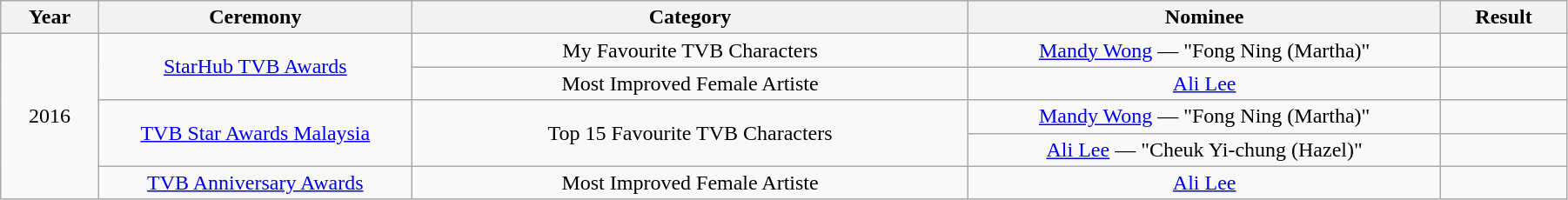<table class="wikitable" style="width:95%;">
<tr>
<th style="width:45px;">Year</th>
<th style="width:160px;">Ceremony</th>
<th style="width:290px;">Category</th>
<th style="width:245px;">Nominee</th>
<th style="width:60px;">Result</th>
</tr>
<tr>
<td align="center" rowspan=5>2016</td>
<td align="center" rowspan=2><a href='#'>StarHub TVB Awards</a></td>
<td align="center">My Favourite TVB Characters</td>
<td align="center"><a href='#'>Mandy Wong</a> — "Fong Ning (Martha)"</td>
<td></td>
</tr>
<tr>
<td align="center">Most Improved Female Artiste</td>
<td align="center"><a href='#'>Ali Lee</a></td>
<td></td>
</tr>
<tr>
<td align="center" rowspan=2><a href='#'>TVB Star Awards Malaysia</a></td>
<td align="center" rowspan=2>Top 15 Favourite TVB Characters</td>
<td align="center"><a href='#'>Mandy Wong</a> — "Fong Ning (Martha)"</td>
<td></td>
</tr>
<tr>
<td align="center"><a href='#'>Ali Lee</a> — "Cheuk Yi-chung (Hazel)"</td>
<td></td>
</tr>
<tr>
<td align="center"><a href='#'>TVB Anniversary Awards</a></td>
<td align="center">Most Improved Female Artiste</td>
<td align="center"><a href='#'>Ali Lee</a></td>
<td></td>
</tr>
</table>
